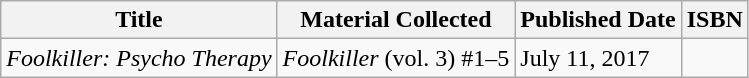<table class="wikitable">
<tr>
<th>Title</th>
<th>Material Collected</th>
<th>Published Date</th>
<th>ISBN</th>
</tr>
<tr>
<td><em>Foolkiller: Psycho Therapy</em></td>
<td><em>Foolkiller</em> (vol. 3) #1–5</td>
<td>July 11, 2017</td>
<td></td>
</tr>
</table>
